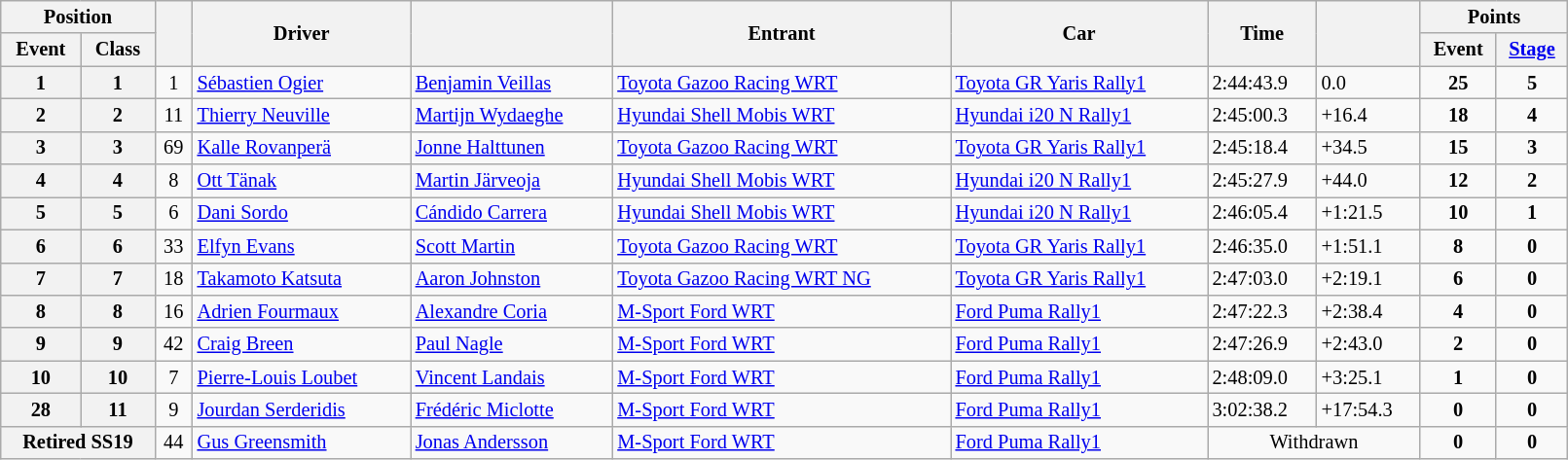<table class="wikitable" width=85% style="font-size:85%">
<tr>
<th colspan="2">Position</th>
<th rowspan="2"></th>
<th rowspan="2">Driver</th>
<th rowspan="2"></th>
<th rowspan="2">Entrant</th>
<th rowspan="2">Car</th>
<th rowspan="2">Time</th>
<th rowspan="2"></th>
<th colspan="2">Points</th>
</tr>
<tr>
<th>Event</th>
<th>Class</th>
<th>Event</th>
<th><a href='#'>Stage</a></th>
</tr>
<tr>
<th>1</th>
<th>1</th>
<td align="center">1</td>
<td><a href='#'>Sébastien Ogier</a></td>
<td><a href='#'>Benjamin Veillas</a></td>
<td><a href='#'>Toyota Gazoo Racing WRT</a></td>
<td><a href='#'>Toyota GR Yaris Rally1</a></td>
<td>2:44:43.9</td>
<td>0.0</td>
<td align="center"><strong>25</strong></td>
<td align="center"><strong>5</strong></td>
</tr>
<tr>
<th>2</th>
<th>2</th>
<td align="center">11</td>
<td><a href='#'>Thierry Neuville</a></td>
<td><a href='#'>Martijn Wydaeghe</a></td>
<td><a href='#'>Hyundai Shell Mobis WRT</a></td>
<td><a href='#'>Hyundai i20 N Rally1</a></td>
<td>2:45:00.3</td>
<td>+16.4</td>
<td align="center"><strong>18</strong></td>
<td align="center"><strong>4</strong></td>
</tr>
<tr>
<th>3</th>
<th>3</th>
<td align="center">69</td>
<td><a href='#'>Kalle Rovanperä</a></td>
<td><a href='#'>Jonne Halttunen</a></td>
<td><a href='#'>Toyota Gazoo Racing WRT</a></td>
<td><a href='#'>Toyota GR Yaris Rally1</a></td>
<td>2:45:18.4</td>
<td>+34.5</td>
<td align="center"><strong>15</strong></td>
<td align="center"><strong>3</strong></td>
</tr>
<tr>
<th>4</th>
<th>4</th>
<td align="center">8</td>
<td><a href='#'>Ott Tänak</a></td>
<td><a href='#'>Martin Järveoja</a></td>
<td><a href='#'>Hyundai Shell Mobis WRT</a></td>
<td><a href='#'>Hyundai i20 N Rally1</a></td>
<td>2:45:27.9</td>
<td>+44.0</td>
<td align="center"><strong>12</strong></td>
<td align="center"><strong>2</strong></td>
</tr>
<tr>
<th>5</th>
<th>5</th>
<td align="center">6</td>
<td><a href='#'>Dani Sordo</a></td>
<td><a href='#'>Cándido Carrera</a></td>
<td><a href='#'>Hyundai Shell Mobis WRT</a></td>
<td><a href='#'>Hyundai i20 N Rally1</a></td>
<td>2:46:05.4</td>
<td>+1:21.5</td>
<td align="center"><strong>10</strong></td>
<td align="center"><strong>1</strong></td>
</tr>
<tr>
<th>6</th>
<th>6</th>
<td align="center">33</td>
<td><a href='#'>Elfyn Evans</a></td>
<td><a href='#'>Scott Martin</a></td>
<td><a href='#'>Toyota Gazoo Racing WRT</a></td>
<td><a href='#'>Toyota GR Yaris Rally1</a></td>
<td>2:46:35.0</td>
<td>+1:51.1</td>
<td align="center"><strong>8</strong></td>
<td align="center"><strong>0</strong></td>
</tr>
<tr>
<th>7</th>
<th>7</th>
<td align="center">18</td>
<td><a href='#'>Takamoto Katsuta</a></td>
<td><a href='#'>Aaron Johnston</a></td>
<td><a href='#'>Toyota Gazoo Racing WRT NG</a></td>
<td><a href='#'>Toyota GR Yaris Rally1</a></td>
<td>2:47:03.0</td>
<td>+2:19.1</td>
<td align="center"><strong>6</strong></td>
<td align="center"><strong>0</strong></td>
</tr>
<tr>
<th>8</th>
<th>8</th>
<td align="center">16</td>
<td><a href='#'>Adrien Fourmaux</a></td>
<td><a href='#'>Alexandre Coria</a></td>
<td><a href='#'>M-Sport Ford WRT</a></td>
<td><a href='#'>Ford Puma Rally1</a></td>
<td>2:47:22.3</td>
<td>+2:38.4</td>
<td align="center"><strong>4</strong></td>
<td align="center"><strong>0</strong></td>
</tr>
<tr>
<th>9</th>
<th>9</th>
<td align="center">42</td>
<td><a href='#'>Craig Breen</a></td>
<td><a href='#'>Paul Nagle</a></td>
<td><a href='#'>M-Sport Ford WRT</a></td>
<td><a href='#'>Ford Puma Rally1</a></td>
<td>2:47:26.9</td>
<td>+2:43.0</td>
<td align="center"><strong>2</strong></td>
<td align="center"><strong>0</strong></td>
</tr>
<tr>
<th>10</th>
<th>10</th>
<td align="center">7</td>
<td><a href='#'>Pierre-Louis Loubet</a></td>
<td><a href='#'>Vincent Landais</a></td>
<td><a href='#'>M-Sport Ford WRT</a></td>
<td><a href='#'>Ford Puma Rally1</a></td>
<td>2:48:09.0</td>
<td>+3:25.1</td>
<td align="center"><strong>1</strong></td>
<td align="center"><strong>0</strong></td>
</tr>
<tr>
<th>28</th>
<th>11</th>
<td align="center">9</td>
<td><a href='#'>Jourdan Serderidis</a></td>
<td><a href='#'>Frédéric Miclotte</a></td>
<td><a href='#'>M-Sport Ford WRT</a></td>
<td><a href='#'>Ford Puma Rally1</a></td>
<td>3:02:38.2</td>
<td>+17:54.3</td>
<td align="center"><strong>0</strong></td>
<td align="center"><strong>0</strong></td>
</tr>
<tr>
<th colspan="2">Retired SS19</th>
<td align="center">44</td>
<td><a href='#'>Gus Greensmith</a></td>
<td><a href='#'>Jonas Andersson</a></td>
<td><a href='#'>M-Sport Ford WRT</a></td>
<td><a href='#'>Ford Puma Rally1</a></td>
<td align="center" colspan="2">Withdrawn</td>
<td align="center"><strong>0</strong></td>
<td align="center"><strong>0</strong></td>
</tr>
</table>
